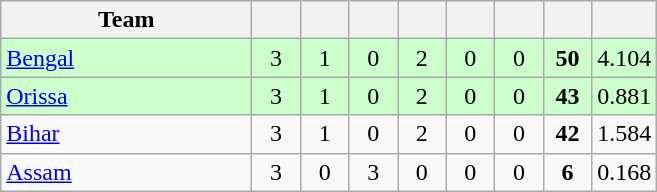<table class="wikitable" style="text-align:center">
<tr>
<th style="width:160px">Team</th>
<th style="width:25px"></th>
<th style="width:25px"></th>
<th style="width:25px"></th>
<th style="width:25px"></th>
<th style="width:25px"></th>
<th style="width:25px"></th>
<th style="width:25px"></th>
<th style="width:25px;"></th>
</tr>
<tr style="background:#cfc;">
<td style="text-align:left"><a href='#'>Bengal</a></td>
<td>3</td>
<td>1</td>
<td>0</td>
<td>2</td>
<td>0</td>
<td>0</td>
<td><strong>50</strong></td>
<td>4.104</td>
</tr>
<tr style="background:#cfc;">
<td style="text-align:left"><a href='#'>Orissa</a></td>
<td>3</td>
<td>1</td>
<td>0</td>
<td>2</td>
<td>0</td>
<td>0</td>
<td><strong>43</strong></td>
<td>0.881</td>
</tr>
<tr>
<td style="text-align:left"><a href='#'>Bihar</a></td>
<td>3</td>
<td>1</td>
<td>0</td>
<td>2</td>
<td>0</td>
<td>0</td>
<td><strong>42</strong></td>
<td>1.584</td>
</tr>
<tr>
<td style="text-align:left"><a href='#'>Assam</a></td>
<td>3</td>
<td>0</td>
<td>3</td>
<td>0</td>
<td>0</td>
<td>0</td>
<td><strong>6</strong></td>
<td>0.168</td>
</tr>
</table>
